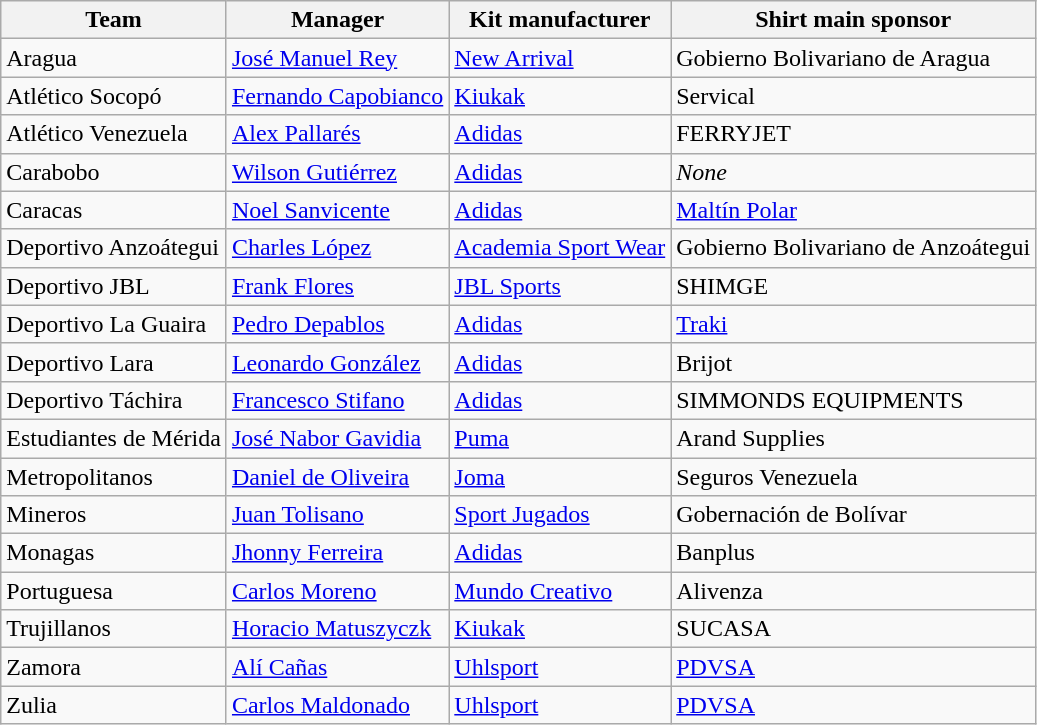<table class="wikitable sortable">
<tr>
<th>Team</th>
<th>Manager</th>
<th>Kit manufacturer</th>
<th>Shirt main sponsor</th>
</tr>
<tr>
<td>Aragua</td>
<td> <a href='#'>José Manuel Rey</a></td>
<td> <a href='#'>New Arrival</a></td>
<td>Gobierno Bolivariano de Aragua</td>
</tr>
<tr>
<td>Atlético Socopó</td>
<td> <a href='#'>Fernando Capobianco</a></td>
<td> <a href='#'>Kiukak</a></td>
<td>Servical</td>
</tr>
<tr>
<td>Atlético Venezuela</td>
<td> <a href='#'>Alex Pallarés</a></td>
<td> <a href='#'>Adidas</a></td>
<td>FERRYJET</td>
</tr>
<tr>
<td>Carabobo</td>
<td> <a href='#'>Wilson Gutiérrez</a></td>
<td> <a href='#'>Adidas</a></td>
<td><em>None</em></td>
</tr>
<tr>
<td>Caracas</td>
<td> <a href='#'>Noel Sanvicente</a></td>
<td> <a href='#'>Adidas</a></td>
<td><a href='#'>Maltín Polar</a></td>
</tr>
<tr>
<td>Deportivo Anzoátegui</td>
<td> <a href='#'>Charles López</a></td>
<td> <a href='#'>Academia Sport Wear</a></td>
<td>Gobierno Bolivariano de Anzoátegui</td>
</tr>
<tr>
<td>Deportivo JBL</td>
<td> <a href='#'>Frank Flores</a></td>
<td> <a href='#'>JBL Sports</a></td>
<td>SHIMGE</td>
</tr>
<tr>
<td>Deportivo La Guaira</td>
<td> <a href='#'>Pedro Depablos</a></td>
<td> <a href='#'>Adidas</a></td>
<td><a href='#'>Traki</a></td>
</tr>
<tr>
<td>Deportivo Lara</td>
<td> <a href='#'>Leonardo González</a></td>
<td> <a href='#'>Adidas</a></td>
<td>Brijot</td>
</tr>
<tr>
<td>Deportivo Táchira</td>
<td> <a href='#'>Francesco Stifano</a></td>
<td> <a href='#'>Adidas</a></td>
<td>SIMMONDS EQUIPMENTS</td>
</tr>
<tr>
<td>Estudiantes de Mérida</td>
<td> <a href='#'>José Nabor Gavidia</a></td>
<td> <a href='#'>Puma</a></td>
<td>Arand Supplies</td>
</tr>
<tr>
<td>Metropolitanos</td>
<td> <a href='#'>Daniel de Oliveira</a></td>
<td> <a href='#'>Joma</a></td>
<td>Seguros Venezuela</td>
</tr>
<tr>
<td>Mineros</td>
<td> <a href='#'>Juan Tolisano</a></td>
<td> <a href='#'>Sport Jugados</a></td>
<td>Gobernación de Bolívar</td>
</tr>
<tr>
<td>Monagas</td>
<td> <a href='#'>Jhonny Ferreira</a></td>
<td> <a href='#'>Adidas</a></td>
<td>Banplus</td>
</tr>
<tr>
<td>Portuguesa</td>
<td> <a href='#'>Carlos Moreno</a></td>
<td> <a href='#'>Mundo Creativo</a></td>
<td>Alivenza</td>
</tr>
<tr>
<td>Trujillanos</td>
<td> <a href='#'>Horacio Matuszyczk</a></td>
<td> <a href='#'>Kiukak</a></td>
<td>SUCASA</td>
</tr>
<tr>
<td>Zamora</td>
<td> <a href='#'>Alí Cañas</a></td>
<td> <a href='#'>Uhlsport</a></td>
<td><a href='#'>PDVSA</a></td>
</tr>
<tr>
<td>Zulia</td>
<td> <a href='#'>Carlos Maldonado</a></td>
<td> <a href='#'>Uhlsport</a></td>
<td><a href='#'>PDVSA</a></td>
</tr>
</table>
